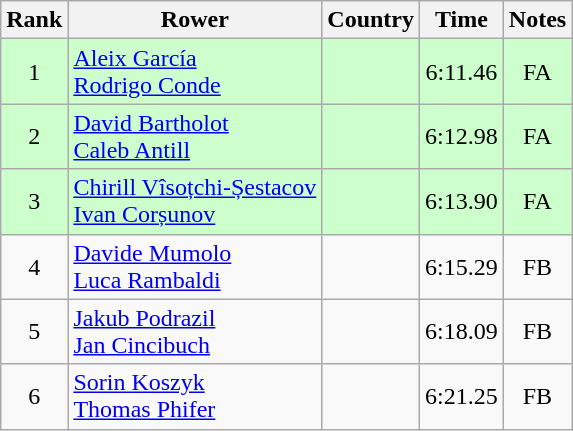<table class="wikitable" style="text-align:center">
<tr>
<th>Rank</th>
<th>Rower</th>
<th>Country</th>
<th>Time</th>
<th>Notes</th>
</tr>
<tr bgcolor=ccffcc>
<td>1</td>
<td align="left"><a href='#'>Aleix García</a><br><a href='#'>Rodrigo Conde</a></td>
<td align="left"></td>
<td>6:11.46</td>
<td>FA</td>
</tr>
<tr bgcolor=ccffcc>
<td>2</td>
<td align="left"><a href='#'>David Bartholot</a><br><a href='#'>Caleb Antill</a></td>
<td align="left"></td>
<td>6:12.98</td>
<td>FA</td>
</tr>
<tr bgcolor=ccffcc>
<td>3</td>
<td align="left"><a href='#'>Chirill Vîsoțchi-Șestacov</a><br><a href='#'>Ivan Corșunov</a></td>
<td align="left"></td>
<td>6:13.90</td>
<td>FA</td>
</tr>
<tr>
<td>4</td>
<td align="left"><a href='#'>Davide Mumolo</a><br><a href='#'>Luca Rambaldi</a></td>
<td align="left"></td>
<td>6:15.29</td>
<td>FB</td>
</tr>
<tr>
<td>5</td>
<td align="left"><a href='#'>Jakub Podrazil</a><br><a href='#'>Jan Cincibuch</a></td>
<td align="left"></td>
<td>6:18.09</td>
<td>FB</td>
</tr>
<tr>
<td>6</td>
<td align="left"><a href='#'>Sorin Koszyk</a><br><a href='#'>Thomas Phifer</a></td>
<td align="left"></td>
<td>6:21.25</td>
<td>FB</td>
</tr>
</table>
